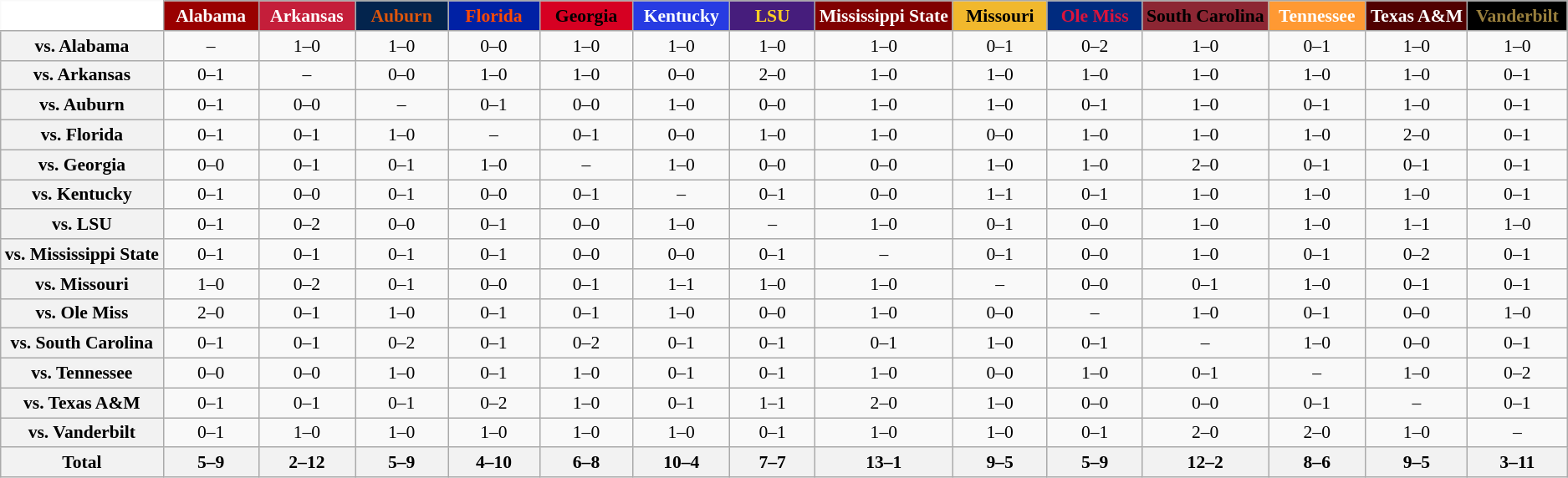<table class="wikitable" style="white-space:nowrap;font-size:90%;">
<tr>
<th colspan=1 style="background:white; border-top-style:hidden; border-left-style:hidden;"   width=75> </th>
<th style="background:#990000; color:#FFFFFF;"  width=75>Alabama</th>
<th style="background:#C41E3A; color:#FFFFFF;"  width=75>Arkansas</th>
<th style="background:#03244D; color:#DD550C;"  width=75>Auburn</th>
<th style="background:#0021A5; color:#FF4A00;"  width=75>Florida</th>
<th style="background:#D60022; color:#000000;"  width=75>Georgia</th>
<th style="background:#273BE2; color:#FFFFFF;"  width=75>Kentucky</th>
<th style="background:#461D7C; color:#FDD023;"  width=75>LSU</th>
<th style="background:#800000; color:#FFFFFF;"  width=75>Mississippi State</th>
<th style="background:#F1B82D; color:#000000;"  width=75>Missouri</th>
<th style="background:#002B7F; color:#DC143C;"  width=75>Ole Miss</th>
<th style="background:#8C2633; color:#000000;"  width=75>South Carolina</th>
<th style="background:#FF9933; color:#FFFFFF;"  width=75>Tennessee</th>
<th style="background:#500000; color:#FFFFFF;"  width=75>Texas A&M</th>
<th style="background:#000000; color:#997F3D;"  width=75>Vanderbilt</th>
</tr>
<tr style="text-align:center;">
<th>vs. Alabama</th>
<td>–</td>
<td>1–0</td>
<td>1–0</td>
<td>0–0</td>
<td>1–0</td>
<td>1–0</td>
<td>1–0</td>
<td>1–0</td>
<td>0–1</td>
<td>0–2</td>
<td>1–0</td>
<td>0–1</td>
<td>1–0</td>
<td>1–0</td>
</tr>
<tr style="text-align:center;">
<th>vs. Arkansas</th>
<td>0–1</td>
<td>–</td>
<td>0–0</td>
<td>1–0</td>
<td>1–0</td>
<td>0–0</td>
<td>2–0</td>
<td>1–0</td>
<td>1–0</td>
<td>1–0</td>
<td>1–0</td>
<td>1–0</td>
<td>1–0</td>
<td>0–1</td>
</tr>
<tr style="text-align:center;">
<th>vs. Auburn</th>
<td>0–1</td>
<td>0–0</td>
<td>–</td>
<td>0–1</td>
<td>0–0</td>
<td>1–0</td>
<td>0–0</td>
<td>1–0</td>
<td>1–0</td>
<td>0–1</td>
<td>1–0</td>
<td>0–1</td>
<td>1–0</td>
<td>0–1</td>
</tr>
<tr style="text-align:center;">
<th>vs. Florida</th>
<td>0–1</td>
<td>0–1</td>
<td>1–0</td>
<td>–</td>
<td>0–1</td>
<td>0–0</td>
<td>1–0</td>
<td>1–0</td>
<td>0–0</td>
<td>1–0</td>
<td>1–0</td>
<td>1–0</td>
<td>2–0</td>
<td>0–1</td>
</tr>
<tr style="text-align:center;">
<th>vs. Georgia</th>
<td>0–0</td>
<td>0–1</td>
<td>0–1</td>
<td>1–0</td>
<td>–</td>
<td>1–0</td>
<td>0–0</td>
<td>0–0</td>
<td>1–0</td>
<td>1–0</td>
<td>2–0</td>
<td>0–1</td>
<td>0–1</td>
<td>0–1</td>
</tr>
<tr style="text-align:center;">
<th>vs. Kentucky</th>
<td>0–1</td>
<td>0–0</td>
<td>0–1</td>
<td>0–0</td>
<td>0–1</td>
<td>–</td>
<td>0–1</td>
<td>0–0</td>
<td>1–1</td>
<td>0–1</td>
<td>1–0</td>
<td>1–0</td>
<td>1–0</td>
<td>0–1</td>
</tr>
<tr style="text-align:center;">
<th>vs. LSU</th>
<td>0–1</td>
<td>0–2</td>
<td>0–0</td>
<td>0–1</td>
<td>0–0</td>
<td>1–0</td>
<td>–</td>
<td>1–0</td>
<td>0–1</td>
<td>0–0</td>
<td>1–0</td>
<td>1–0</td>
<td>1–1</td>
<td>1–0</td>
</tr>
<tr style="text-align:center;">
<th>vs. Mississippi State</th>
<td>0–1</td>
<td>0–1</td>
<td>0–1</td>
<td>0–1</td>
<td>0–0</td>
<td>0–0</td>
<td>0–1</td>
<td>–</td>
<td>0–1</td>
<td>0–0</td>
<td>1–0</td>
<td>0–1</td>
<td>0–2</td>
<td>0–1</td>
</tr>
<tr style="text-align:center;">
<th>vs. Missouri</th>
<td>1–0</td>
<td>0–2</td>
<td>0–1</td>
<td>0–0</td>
<td>0–1</td>
<td>1–1</td>
<td>1–0</td>
<td>1–0</td>
<td>–</td>
<td>0–0</td>
<td>0–1</td>
<td>1–0</td>
<td>0–1</td>
<td>0–1</td>
</tr>
<tr style="text-align:center;">
<th>vs. Ole Miss</th>
<td>2–0</td>
<td>0–1</td>
<td>1–0</td>
<td>0–1</td>
<td>0–1</td>
<td>1–0</td>
<td>0–0</td>
<td>1–0</td>
<td>0–0</td>
<td>–</td>
<td>1–0</td>
<td>0–1</td>
<td>0–0</td>
<td>1–0</td>
</tr>
<tr style="text-align:center;">
<th>vs. South Carolina</th>
<td>0–1</td>
<td>0–1</td>
<td>0–2</td>
<td>0–1</td>
<td>0–2</td>
<td>0–1</td>
<td>0–1</td>
<td>0–1</td>
<td>1–0</td>
<td>0–1</td>
<td>–</td>
<td>1–0</td>
<td>0–0</td>
<td>0–1</td>
</tr>
<tr style="text-align:center;">
<th>vs. Tennessee</th>
<td>0–0</td>
<td>0–0</td>
<td>1–0</td>
<td>0–1</td>
<td>1–0</td>
<td>0–1</td>
<td>0–1</td>
<td>1–0</td>
<td>0–0</td>
<td>1–0</td>
<td>0–1</td>
<td>–</td>
<td>1–0</td>
<td>0–2</td>
</tr>
<tr style="text-align:center;">
<th>vs. Texas A&M</th>
<td>0–1</td>
<td>0–1</td>
<td>0–1</td>
<td>0–2</td>
<td>1–0</td>
<td>0–1</td>
<td>1–1</td>
<td>2–0</td>
<td>1–0</td>
<td>0–0</td>
<td>0–0</td>
<td>0–1</td>
<td>–</td>
<td>0–1</td>
</tr>
<tr style="text-align:center;">
<th>vs. Vanderbilt</th>
<td>0–1</td>
<td>1–0</td>
<td>1–0</td>
<td>1–0</td>
<td>1–0</td>
<td>1–0</td>
<td>0–1</td>
<td>1–0</td>
<td>1–0</td>
<td>0–1</td>
<td>2–0</td>
<td>2–0</td>
<td>1–0</td>
<td>–<br></td>
</tr>
<tr style="text-align:center;">
<th>Total</th>
<th>5–9</th>
<th>2–12</th>
<th>5–9</th>
<th>4–10</th>
<th>6–8</th>
<th>10–4</th>
<th>7–7</th>
<th>13–1</th>
<th>9–5</th>
<th>5–9</th>
<th>12–2</th>
<th>8–6</th>
<th>9–5</th>
<th>3–11</th>
</tr>
</table>
